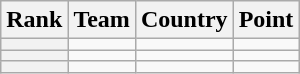<table class="wikitable sortable">
<tr>
<th>Rank</th>
<th>Team</th>
<th>Country</th>
<th>Point</th>
</tr>
<tr>
<th></th>
<td></td>
<td></td>
<td></td>
</tr>
<tr>
<th></th>
<td></td>
<td></td>
<td></td>
</tr>
<tr>
<th></th>
<td></td>
<td></td>
<td></td>
</tr>
</table>
